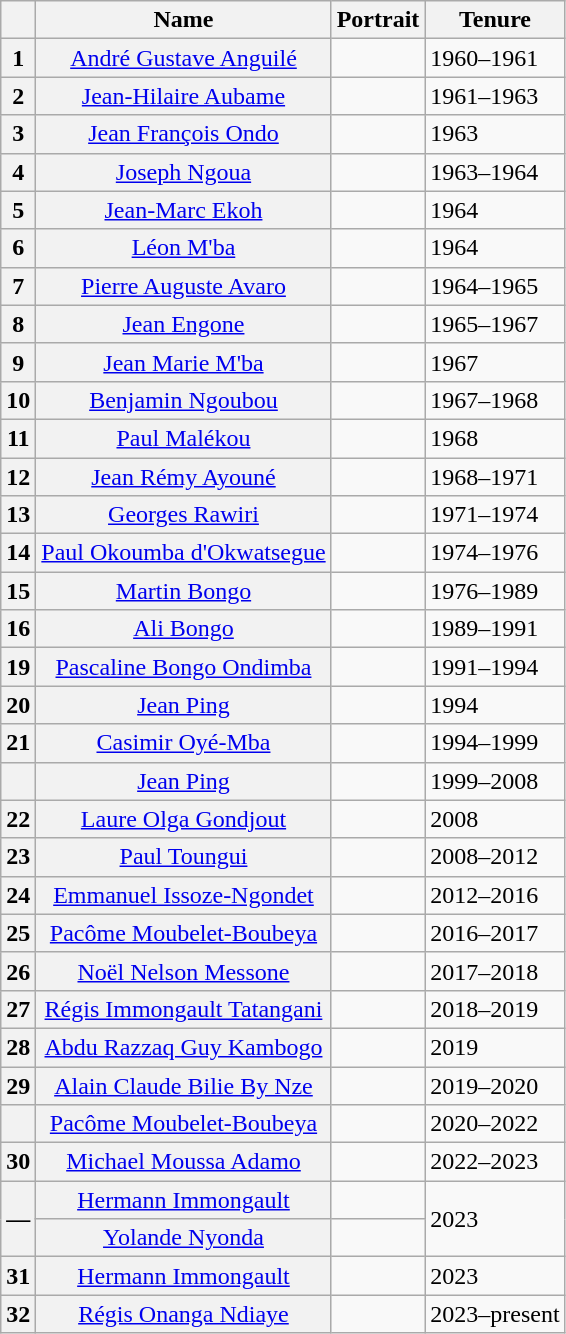<table class="wikitable">
<tr>
<th></th>
<th>Name<br></th>
<th>Portrait</th>
<th>Tenure</th>
</tr>
<tr>
<th>1</th>
<th align="center" scope="row" style="font-weight:normal;"><a href='#'>André Gustave Anguilé</a><br></th>
<td></td>
<td>1960–1961</td>
</tr>
<tr>
<th>2</th>
<th align="center" scope="row" style="font-weight:normal;"><a href='#'>Jean-Hilaire Aubame</a><br></th>
<td></td>
<td>1961–1963</td>
</tr>
<tr>
<th>3</th>
<th align="center" scope="row" style="font-weight:normal;"><a href='#'>Jean François Ondo</a><br></th>
<td></td>
<td>1963</td>
</tr>
<tr>
<th>4</th>
<th align="center" scope="row" style="font-weight:normal;"><a href='#'>Joseph Ngoua</a><br></th>
<td></td>
<td>1963–1964</td>
</tr>
<tr>
<th>5</th>
<th align="center" scope="row" style="font-weight:normal;"><a href='#'>Jean-Marc Ekoh</a><br></th>
<td></td>
<td>1964</td>
</tr>
<tr>
<th>6</th>
<th align="center" scope="row" style="font-weight:normal;"><a href='#'>Léon M'ba</a><br></th>
<td></td>
<td>1964</td>
</tr>
<tr>
<th>7</th>
<th align="center" scope="row" style="font-weight:normal;"><a href='#'>Pierre Auguste Avaro</a><br></th>
<td></td>
<td>1964–1965</td>
</tr>
<tr>
<th>8</th>
<th align="center" scope="row" style="font-weight:normal;"><a href='#'>Jean Engone</a><br></th>
<td></td>
<td>1965–1967</td>
</tr>
<tr>
<th>9</th>
<th align="center" scope="row" style="font-weight:normal;"><a href='#'>Jean Marie M'ba</a></th>
<td></td>
<td>1967</td>
</tr>
<tr>
<th>10</th>
<th align="center" scope="row" style="font-weight:normal;"><a href='#'>Benjamin Ngoubou</a><br></th>
<td></td>
<td>1967–1968</td>
</tr>
<tr>
<th>11</th>
<th align="center" scope="row" style="font-weight:normal;"><a href='#'>Paul Malékou</a><br></th>
<td></td>
<td>1968</td>
</tr>
<tr>
<th>12</th>
<th align="center" scope="row" style="font-weight:normal;"><a href='#'>Jean Rémy Ayouné</a><br></th>
<td></td>
<td>1968–1971</td>
</tr>
<tr>
<th>13</th>
<th align="center" scope="row" style="font-weight:normal;"><a href='#'>Georges Rawiri</a><br></th>
<td></td>
<td>1971–1974</td>
</tr>
<tr>
<th>14</th>
<th align="center" scope="row" style="font-weight:normal;"><a href='#'>Paul Okoumba d'Okwatsegue</a><br></th>
<td></td>
<td>1974–1976</td>
</tr>
<tr>
<th>15</th>
<th align="center" scope="row" style="font-weight:normal;"><a href='#'>Martin Bongo</a><br></th>
<td></td>
<td>1976–1989</td>
</tr>
<tr>
<th>16</th>
<th align="center" scope="row" style="font-weight:normal;"><a href='#'>Ali Bongo</a><br></th>
<td></td>
<td>1989–1991</td>
</tr>
<tr>
<th>19</th>
<th align="center" scope="row" style="font-weight:normal;"><a href='#'>Pascaline Bongo Ondimba</a><br></th>
<td></td>
<td>1991–1994</td>
</tr>
<tr>
<th>20</th>
<th align="center" scope="row" style="font-weight:normal;"><a href='#'>Jean Ping</a><br></th>
<td></td>
<td>1994</td>
</tr>
<tr>
<th>21</th>
<th align="center" scope="row" style="font-weight:normal;"><a href='#'>Casimir Oyé-Mba</a><br></th>
<td></td>
<td>1994–1999</td>
</tr>
<tr>
<th></th>
<th align="center" scope="row" style="font-weight:normal;"><a href='#'>Jean Ping</a><br></th>
<td></td>
<td>1999–2008</td>
</tr>
<tr>
<th>22</th>
<th align="center" scope="row" style="font-weight:normal;"><a href='#'>Laure Olga Gondjout</a><br></th>
<td></td>
<td>2008</td>
</tr>
<tr>
<th>23</th>
<th align="center" scope="row" style="font-weight:normal;"><a href='#'>Paul Toungui</a><br></th>
<td></td>
<td>2008–2012</td>
</tr>
<tr>
<th>24</th>
<th align="center" scope="row" style="font-weight:normal;"><a href='#'>Emmanuel Issoze-Ngondet</a><br></th>
<td></td>
<td>2012–2016</td>
</tr>
<tr>
<th>25</th>
<th align="center" scope="row" style="font-weight:normal;"><a href='#'>Pacôme Moubelet-Boubeya</a><br></th>
<td></td>
<td>2016–2017</td>
</tr>
<tr>
<th>26</th>
<th align="center" scope="row" style="font-weight:normal;"><a href='#'>Noël Nelson Messone</a><br></th>
<td></td>
<td>2017–2018</td>
</tr>
<tr>
<th>27</th>
<th align="center" scope="row" style="font-weight:normal;"><a href='#'>Régis Immongault Tatangani</a></th>
<td></td>
<td>2018–2019</td>
</tr>
<tr>
<th>28</th>
<th align="center" scope="row" style="font-weight:normal;"><a href='#'>Abdu Razzaq Guy Kambogo</a><br></th>
<td></td>
<td>2019</td>
</tr>
<tr>
<th>29</th>
<th align="center" scope="row" style="font-weight:normal;"><a href='#'>Alain Claude Bilie By Nze</a><br></th>
<td></td>
<td>2019–2020</td>
</tr>
<tr>
<th></th>
<th align="center" scope="row" style="font-weight:normal;"><a href='#'>Pacôme Moubelet-Boubeya</a><br></th>
<td></td>
<td>2020–2022</td>
</tr>
<tr>
<th>30</th>
<th align="center" scope="row" style="font-weight:normal;"><a href='#'>Michael Moussa Adamo</a><br></th>
<td></td>
<td>2022–2023</td>
</tr>
<tr>
<th rowspan="2">—</th>
<th align="center" scope="row" style="font-weight:normal;"><a href='#'>Hermann Immongault</a><br></th>
<td></td>
<td rowspan="2">2023</td>
</tr>
<tr>
<th align="center" scope="row" style="font-weight:normal;"><a href='#'>Yolande Nyonda</a><br></th>
<td></td>
</tr>
<tr>
<th>31</th>
<th align="center" scope="row" style="font-weight:normal;"><a href='#'>Hermann Immongault</a><br></th>
<td></td>
<td>2023</td>
</tr>
<tr>
<th>32</th>
<th align="center" scope="row" style="font-weight:normal;"><a href='#'>Régis Onanga Ndiaye</a></th>
<td></td>
<td>2023–present</td>
</tr>
</table>
